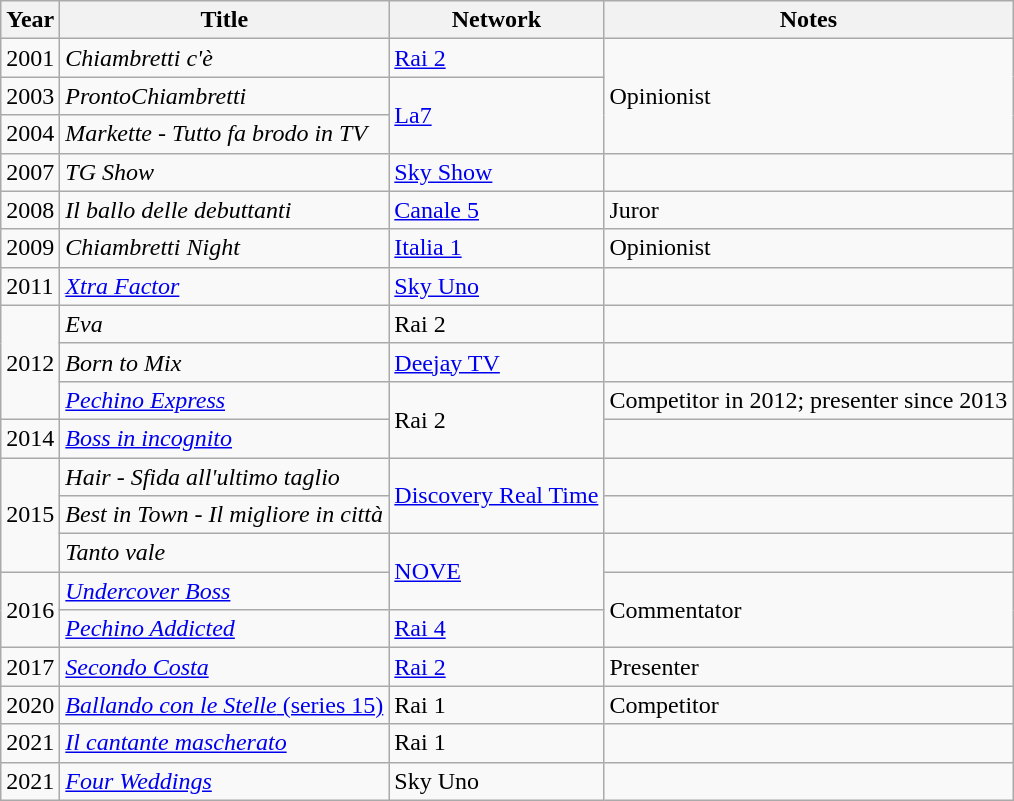<table class="wikitable">
<tr>
<th>Year</th>
<th>Title</th>
<th>Network</th>
<th>Notes</th>
</tr>
<tr>
<td>2001</td>
<td><em>Chiambretti c'è</em></td>
<td><a href='#'>Rai 2</a></td>
<td rowspan="3">Opinionist</td>
</tr>
<tr>
<td>2003</td>
<td><em>ProntoChiambretti</em></td>
<td rowspan="2"><a href='#'>La7</a></td>
</tr>
<tr>
<td>2004</td>
<td><em>Markette - Tutto fa brodo in TV</em></td>
</tr>
<tr>
<td>2007</td>
<td><em>TG Show</em></td>
<td><a href='#'>Sky Show</a></td>
<td></td>
</tr>
<tr>
<td>2008</td>
<td><em>Il ballo delle debuttanti</em></td>
<td><a href='#'>Canale 5</a></td>
<td>Juror</td>
</tr>
<tr>
<td>2009</td>
<td><em>Chiambretti Night</em></td>
<td><a href='#'>Italia 1</a></td>
<td>Opinionist</td>
</tr>
<tr>
<td>2011</td>
<td><em><a href='#'>Xtra Factor</a></em></td>
<td><a href='#'>Sky Uno</a></td>
<td></td>
</tr>
<tr>
<td rowspan="3">2012</td>
<td><em>Eva</em></td>
<td>Rai 2</td>
<td></td>
</tr>
<tr>
<td><em>Born to Mix</em></td>
<td><a href='#'>Deejay TV</a></td>
<td></td>
</tr>
<tr>
<td><em><a href='#'>Pechino Express</a></em></td>
<td rowspan="2">Rai 2</td>
<td>Competitor in 2012; presenter since 2013</td>
</tr>
<tr>
<td>2014</td>
<td><em><a href='#'>Boss in incognito</a></em></td>
<td></td>
</tr>
<tr>
<td rowspan="3">2015</td>
<td><em>Hair - Sfida all'ultimo taglio</em></td>
<td rowspan="2"><a href='#'>Discovery Real Time</a></td>
<td></td>
</tr>
<tr>
<td><em>Best in Town - Il migliore in città</em></td>
<td></td>
</tr>
<tr>
<td><em>Tanto vale</em></td>
<td rowspan="2"><a href='#'>NOVE</a></td>
<td></td>
</tr>
<tr>
<td rowspan="2">2016</td>
<td><em><a href='#'>Undercover Boss</a></em></td>
<td rowspan="2">Commentator</td>
</tr>
<tr>
<td><em><a href='#'>Pechino Addicted</a></em></td>
<td><a href='#'>Rai 4</a></td>
</tr>
<tr>
<td>2017</td>
<td><em><a href='#'>Secondo Costa</a></em></td>
<td><a href='#'>Rai 2</a></td>
<td>Presenter</td>
</tr>
<tr>
<td>2020</td>
<td><a href='#'><em>Ballando con le Stelle</em> (series 15)</a></td>
<td>Rai 1</td>
<td>Competitor</td>
</tr>
<tr>
<td>2021</td>
<td><em><a href='#'>Il cantante mascherato</a></em></td>
<td>Rai 1</td>
<td></td>
</tr>
<tr>
<td>2021</td>
<td><em><a href='#'>Four Weddings</a></em></td>
<td>Sky Uno</td>
<td></td>
</tr>
</table>
